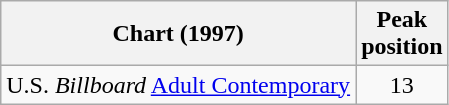<table class="wikitable">
<tr>
<th>Chart (1997)</th>
<th>Peak<br>position</th>
</tr>
<tr>
<td>U.S. <em>Billboard</em> <a href='#'>Adult Contemporary</a></td>
<td align="center">13</td>
</tr>
</table>
